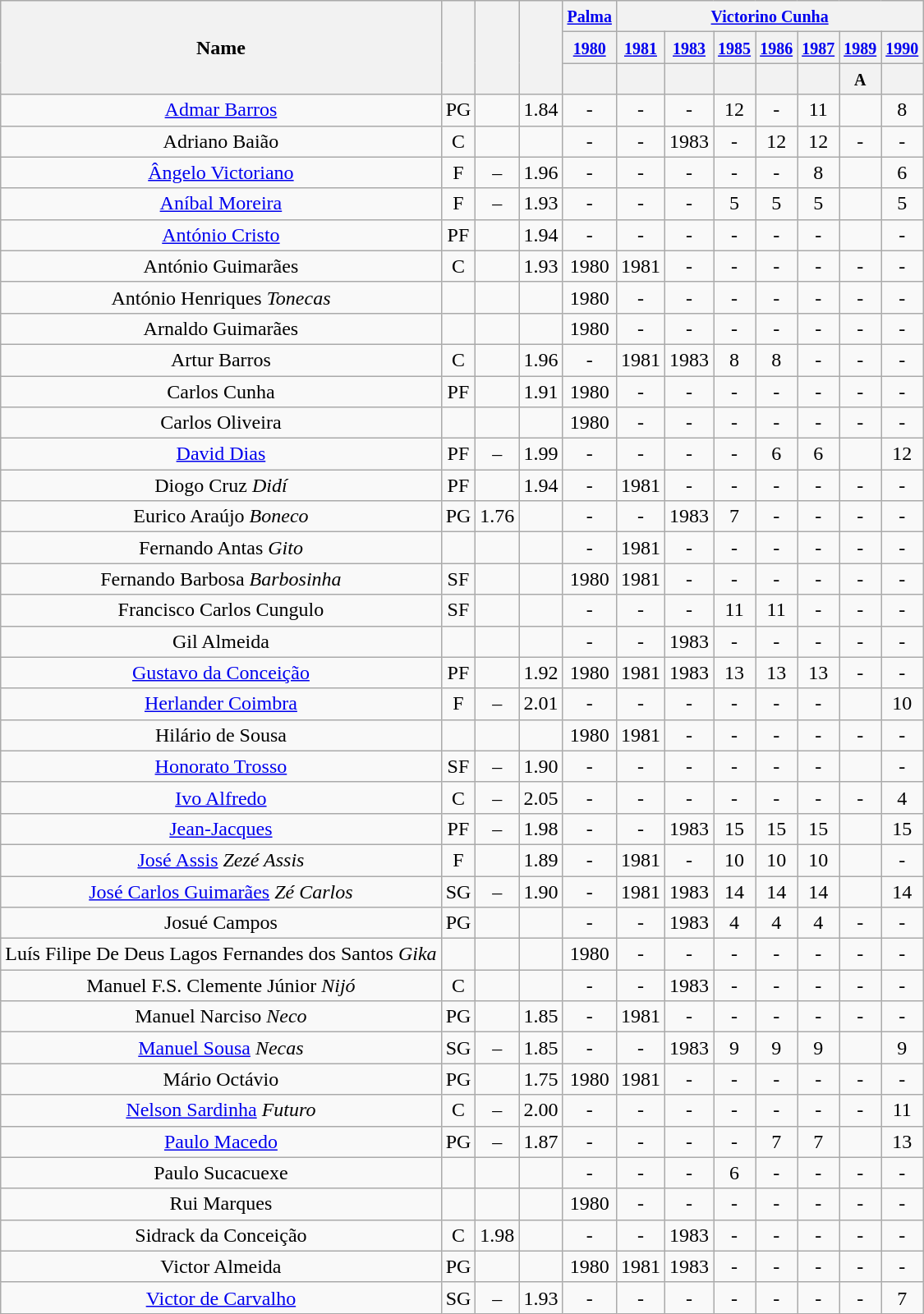<table class="wikitable plainrowheaders sortable" style="text-align:center">
<tr>
<th scope="col" rowspan="3">Name</th>
<th scope="col" rowspan="3"></th>
<th scope="col" rowspan="3"></th>
<th scope="col" rowspan="3"></th>
<th colspan="1"><small><a href='#'>Palma</a></small></th>
<th colspan="7"><small><a href='#'>Victorino Cunha</a></small></th>
</tr>
<tr>
<th colspan="1"><small><a href='#'>1980</a></small></th>
<th colspan="1"><small><a href='#'>1981</a></small></th>
<th colspan="1"><small><a href='#'>1983</a></small></th>
<th colspan="1"><small><a href='#'>1985</a></small></th>
<th colspan="1"><small><a href='#'>1986</a></small></th>
<th colspan="1"><small><a href='#'>1987</a></small></th>
<th colspan="1"><small><a href='#'>1989</a></small></th>
<th colspan="1"><small><a href='#'>1990</a></small></th>
</tr>
<tr>
<th scope="col" rowspan="1"><small></small></th>
<th scope="col" rowspan="1"><small></small></th>
<th scope="col" rowspan="1"><small></small></th>
<th scope="col" rowspan="1"><small></small></th>
<th scope="col" rowspan="1"><small></small></th>
<th scope="col" rowspan="1"><small></small></th>
<th scope="col" rowspan="1"><small>A</small></th>
<th scope="col" rowspan="1"><small></small></th>
</tr>
<tr>
<td><a href='#'>Admar Barros</a></td>
<td>PG</td>
<td></td>
<td>1.84</td>
<td>-</td>
<td>-</td>
<td>-</td>
<td>12</td>
<td>-</td>
<td>11</td>
<td data-sort-value="08"></td>
<td data-sort-value="08">8</td>
</tr>
<tr>
<td>Adriano Baião</td>
<td>C</td>
<td></td>
<td></td>
<td>-</td>
<td>-</td>
<td>1983</td>
<td>-</td>
<td>12</td>
<td>12</td>
<td>-</td>
<td>-</td>
</tr>
<tr>
<td><a href='#'>Ângelo Victoriano</a></td>
<td>F</td>
<td>–</td>
<td>1.96</td>
<td>-</td>
<td>-</td>
<td>-</td>
<td>-</td>
<td>-</td>
<td data-sort-value="08">8</td>
<td data-sort-value="07"></td>
<td data-sort-value="06">6</td>
</tr>
<tr>
<td><a href='#'>Aníbal Moreira</a></td>
<td>F</td>
<td>–</td>
<td>1.93</td>
<td>-</td>
<td>-</td>
<td>-</td>
<td data-sort-value="05">5</td>
<td data-sort-value="05">5</td>
<td data-sort-value="05">5</td>
<td data-sort-value="05"></td>
<td data-sort-value="05">5</td>
</tr>
<tr>
<td><a href='#'>António Cristo</a></td>
<td>PF</td>
<td></td>
<td>1.94</td>
<td>-</td>
<td>-</td>
<td>-</td>
<td>-</td>
<td>-</td>
<td>-</td>
<td data-sort-value="06"></td>
<td>-</td>
</tr>
<tr>
<td>António Guimarães</td>
<td>C</td>
<td></td>
<td>1.93</td>
<td>1980</td>
<td>1981</td>
<td>-</td>
<td>-</td>
<td>-</td>
<td>-</td>
<td>-</td>
<td>-</td>
</tr>
<tr>
<td>António Henriques <em>Tonecas</em></td>
<td></td>
<td></td>
<td></td>
<td>1980</td>
<td>-</td>
<td>-</td>
<td>-</td>
<td>-</td>
<td>-</td>
<td>-</td>
<td>-</td>
</tr>
<tr>
<td>Arnaldo Guimarães</td>
<td></td>
<td></td>
<td></td>
<td>1980</td>
<td>-</td>
<td>-</td>
<td>-</td>
<td>-</td>
<td>-</td>
<td>-</td>
<td>-</td>
</tr>
<tr>
<td>Artur Barros</td>
<td>C</td>
<td></td>
<td>1.96</td>
<td>-</td>
<td>1981</td>
<td>1983</td>
<td data-sort-value="08">8</td>
<td data-sort-value="08">8</td>
<td>-</td>
<td>-</td>
<td>-</td>
</tr>
<tr>
<td>Carlos Cunha</td>
<td>PF</td>
<td></td>
<td>1.91</td>
<td>1980</td>
<td>-</td>
<td>-</td>
<td>-</td>
<td>-</td>
<td>-</td>
<td>-</td>
<td>-</td>
</tr>
<tr>
<td>Carlos Oliveira</td>
<td></td>
<td></td>
<td></td>
<td>1980</td>
<td>-</td>
<td>-</td>
<td>-</td>
<td>-</td>
<td>-</td>
<td>-</td>
<td>-</td>
</tr>
<tr>
<td><a href='#'>David Dias</a></td>
<td>PF</td>
<td>–</td>
<td>1.99</td>
<td>-</td>
<td>-</td>
<td>-</td>
<td>-</td>
<td data-sort-value="06">6</td>
<td data-sort-value="06">6</td>
<td></td>
<td>12</td>
</tr>
<tr>
<td>Diogo Cruz <em>Didí</em></td>
<td>PF</td>
<td></td>
<td>1.94</td>
<td>-</td>
<td>1981</td>
<td>-</td>
<td>-</td>
<td>-</td>
<td>-</td>
<td>-</td>
<td>-</td>
</tr>
<tr>
<td>Eurico Araújo <em>Boneco</em></td>
<td>PG</td>
<td>1.76</td>
<td></td>
<td>-</td>
<td>-</td>
<td>1983</td>
<td data-sort-value="07">7</td>
<td>-</td>
<td>-</td>
<td>-</td>
<td>-</td>
</tr>
<tr>
<td>Fernando Antas <em>Gito</em></td>
<td></td>
<td></td>
<td></td>
<td>-</td>
<td>1981</td>
<td>-</td>
<td>-</td>
<td>-</td>
<td>-</td>
<td>-</td>
<td>-</td>
</tr>
<tr>
<td>Fernando Barbosa <em>Barbosinha</em></td>
<td>SF</td>
<td></td>
<td></td>
<td>1980</td>
<td>1981</td>
<td>-</td>
<td>-</td>
<td>-</td>
<td>-</td>
<td>-</td>
<td>-</td>
</tr>
<tr>
<td>Francisco Carlos Cungulo</td>
<td>SF</td>
<td></td>
<td></td>
<td>-</td>
<td>-</td>
<td>-</td>
<td>11</td>
<td>11</td>
<td>-</td>
<td>-</td>
<td>-</td>
</tr>
<tr>
<td>Gil Almeida</td>
<td></td>
<td></td>
<td></td>
<td>-</td>
<td>-</td>
<td>1983</td>
<td>-</td>
<td>-</td>
<td>-</td>
<td>-</td>
<td>-</td>
</tr>
<tr>
<td><a href='#'>Gustavo da Conceição</a></td>
<td>PF</td>
<td></td>
<td>1.92</td>
<td>1980</td>
<td>1981</td>
<td>1983</td>
<td>13</td>
<td>13</td>
<td>13</td>
<td>-</td>
<td>-</td>
</tr>
<tr>
<td><a href='#'>Herlander Coimbra</a></td>
<td>F</td>
<td>–</td>
<td>2.01</td>
<td>-</td>
<td>-</td>
<td>-</td>
<td>-</td>
<td>-</td>
<td>-</td>
<td></td>
<td>10</td>
</tr>
<tr>
<td>Hilário de Sousa</td>
<td></td>
<td></td>
<td></td>
<td>1980</td>
<td>1981</td>
<td>-</td>
<td>-</td>
<td>-</td>
<td>-</td>
<td>-</td>
<td>-</td>
</tr>
<tr>
<td><a href='#'>Honorato Trosso</a></td>
<td>SF</td>
<td>–</td>
<td>1.90</td>
<td>-</td>
<td>-</td>
<td>-</td>
<td>-</td>
<td>-</td>
<td>-</td>
<td data-sort-value="04"></td>
<td>-</td>
</tr>
<tr>
<td><a href='#'>Ivo Alfredo</a></td>
<td>C</td>
<td>–</td>
<td>2.05</td>
<td>-</td>
<td>-</td>
<td>-</td>
<td>-</td>
<td>-</td>
<td>-</td>
<td>-</td>
<td data-sort-value="04">4</td>
</tr>
<tr>
<td><a href='#'>Jean-Jacques</a></td>
<td>PF</td>
<td>–</td>
<td>1.98</td>
<td>-</td>
<td>-</td>
<td>1983</td>
<td>15</td>
<td>15</td>
<td>15</td>
<td></td>
<td>15</td>
</tr>
<tr>
<td><a href='#'>José Assis</a> <em>Zezé Assis</em> </td>
<td>F</td>
<td></td>
<td>1.89</td>
<td>-</td>
<td>1981</td>
<td>-</td>
<td>10</td>
<td>10</td>
<td>10</td>
<td></td>
<td>-</td>
</tr>
<tr>
<td><a href='#'>José Carlos Guimarães</a> <em>Zé Carlos</em></td>
<td>SG</td>
<td>–</td>
<td>1.90</td>
<td>-</td>
<td>1981</td>
<td>1983</td>
<td>14</td>
<td>14</td>
<td>14</td>
<td></td>
<td>14</td>
</tr>
<tr>
<td>Josué Campos</td>
<td>PG</td>
<td></td>
<td></td>
<td>-</td>
<td>-</td>
<td>1983</td>
<td data-sort-value="04">4</td>
<td data-sort-value="04">4</td>
<td data-sort-value="04">4</td>
<td>-</td>
<td>-</td>
</tr>
<tr>
<td>Luís Filipe De Deus Lagos Fernandes dos Santos <em>Gika</em></td>
<td></td>
<td></td>
<td></td>
<td>1980</td>
<td>-</td>
<td>-</td>
<td>-</td>
<td>-</td>
<td>-</td>
<td>-</td>
<td>-</td>
</tr>
<tr>
<td>Manuel F.S. Clemente Júnior <em>Nijó</em></td>
<td>C</td>
<td></td>
<td></td>
<td>-</td>
<td>-</td>
<td>1983</td>
<td>-</td>
<td>-</td>
<td>-</td>
<td>-</td>
<td>-</td>
</tr>
<tr>
<td>Manuel Narciso <em>Neco</em></td>
<td>PG</td>
<td></td>
<td>1.85</td>
<td>-</td>
<td>1981</td>
<td>-</td>
<td>-</td>
<td>-</td>
<td>-</td>
<td>-</td>
<td>-</td>
</tr>
<tr>
<td><a href='#'>Manuel Sousa</a> <em>Necas</em></td>
<td>SG</td>
<td>–</td>
<td>1.85</td>
<td>-</td>
<td>-</td>
<td>1983</td>
<td data-sort-value="09">9</td>
<td data-sort-value="09">9</td>
<td data-sort-value="09">9</td>
<td data-sort-value="09"></td>
<td data-sort-value="09">9</td>
</tr>
<tr>
<td>Mário Octávio </td>
<td>PG</td>
<td></td>
<td>1.75</td>
<td>1980</td>
<td>1981</td>
<td>-</td>
<td>-</td>
<td>-</td>
<td>-</td>
<td>-</td>
<td>-</td>
</tr>
<tr>
<td><a href='#'>Nelson Sardinha</a> <em>Futuro</em></td>
<td>C</td>
<td>–</td>
<td>2.00</td>
<td>-</td>
<td>-</td>
<td>-</td>
<td>-</td>
<td>-</td>
<td>-</td>
<td>-</td>
<td>11</td>
</tr>
<tr>
<td><a href='#'>Paulo Macedo</a></td>
<td>PG</td>
<td>–</td>
<td>1.87</td>
<td>-</td>
<td>-</td>
<td>-</td>
<td>-</td>
<td data-sort-value="07">7</td>
<td data-sort-value="07">7</td>
<td></td>
<td>13</td>
</tr>
<tr>
<td>Paulo Sucacuexe</td>
<td></td>
<td></td>
<td></td>
<td>-</td>
<td>-</td>
<td>-</td>
<td data-sort-value="06">6</td>
<td>-</td>
<td>-</td>
<td>-</td>
<td>-</td>
</tr>
<tr>
<td>Rui Marques</td>
<td></td>
<td></td>
<td></td>
<td>1980</td>
<td>-</td>
<td>-</td>
<td>-</td>
<td>-</td>
<td>-</td>
<td>-</td>
<td>-</td>
</tr>
<tr>
<td>Sidrack da Conceição</td>
<td>C</td>
<td>1.98</td>
<td></td>
<td>-</td>
<td>-</td>
<td>1983</td>
<td>-</td>
<td>-</td>
<td>-</td>
<td>-</td>
<td>-</td>
</tr>
<tr>
<td>Victor Almeida</td>
<td>PG</td>
<td></td>
<td></td>
<td>1980</td>
<td>1981</td>
<td>1983</td>
<td>-</td>
<td>-</td>
<td>-</td>
<td>-</td>
<td>-</td>
</tr>
<tr>
<td><a href='#'>Victor de Carvalho</a></td>
<td>SG</td>
<td>–</td>
<td>1.93</td>
<td>-</td>
<td>-</td>
<td>-</td>
<td>-</td>
<td>-</td>
<td>-</td>
<td>-</td>
<td data-sort-value="07">7</td>
</tr>
</table>
